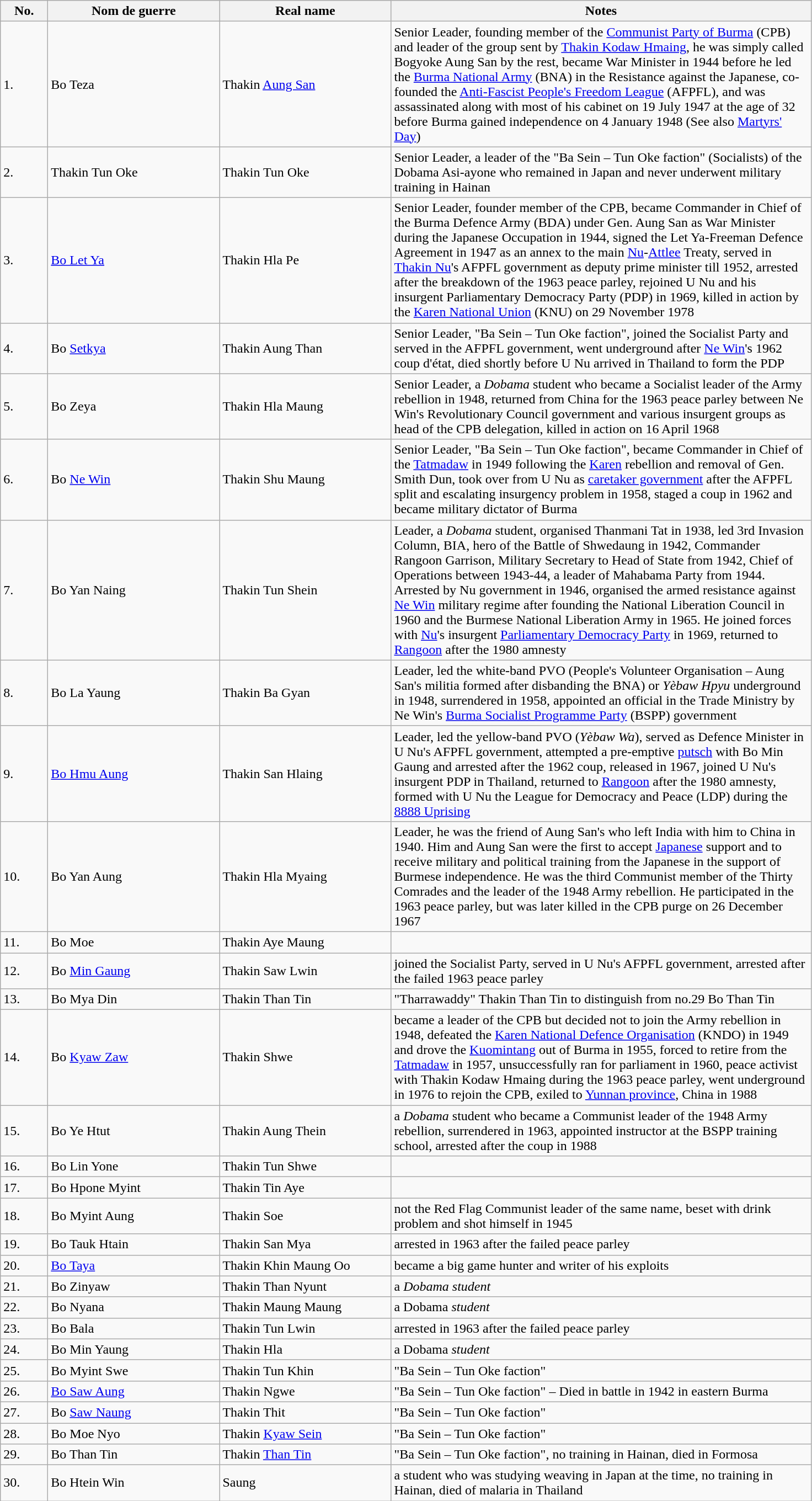<table class="wikitable">
<tr>
<th width="50">No.</th>
<th width="200">Nom de guerre</th>
<th width="200">Real name</th>
<th width="500">Notes</th>
</tr>
<tr>
<td>1.</td>
<td>Bo Teza</td>
<td>Thakin <a href='#'>Aung San</a></td>
<td>Senior Leader, founding member of the <a href='#'>Communist Party of Burma</a> (CPB) and leader of the group sent by <a href='#'>Thakin Kodaw Hmaing</a>, he was simply called Bogyoke Aung San by the rest, became War Minister in 1944 before he led the <a href='#'>Burma National Army</a> (BNA) in the Resistance against the Japanese, co-founded the <a href='#'>Anti-Fascist People's Freedom League</a> (AFPFL), and was assassinated along with most of his cabinet on 19 July 1947 at the age of 32 before Burma gained independence on 4 January 1948 (See also <a href='#'>Martyrs' Day</a>)</td>
</tr>
<tr>
<td>2.</td>
<td>Thakin Tun Oke</td>
<td>Thakin Tun Oke</td>
<td>Senior Leader, a leader of the "Ba Sein – Tun Oke faction" (Socialists) of the Dobama Asi-ayone who remained in Japan and never underwent military training in Hainan</td>
</tr>
<tr>
<td>3.</td>
<td><a href='#'>Bo Let Ya</a></td>
<td>Thakin Hla Pe</td>
<td>Senior Leader, founder member of the CPB, became Commander in Chief of the Burma Defence Army (BDA) under Gen. Aung San as War Minister during the Japanese Occupation in 1944, signed the Let Ya-Freeman Defence Agreement in 1947 as an annex to the main <a href='#'>Nu</a>-<a href='#'>Attlee</a> Treaty, served in <a href='#'>Thakin Nu</a>'s AFPFL government as deputy prime minister till 1952, arrested after the breakdown of the 1963 peace parley, rejoined U Nu and his insurgent Parliamentary Democracy Party (PDP) in 1969, killed in action by the <a href='#'>Karen National Union</a> (KNU) on 29 November 1978</td>
</tr>
<tr>
<td>4.</td>
<td>Bo <a href='#'>Setkya</a></td>
<td>Thakin Aung Than</td>
<td>Senior Leader, "Ba Sein – Tun Oke faction", joined the Socialist Party and served in the AFPFL government, went underground after <a href='#'>Ne Win</a>'s 1962 coup d'état, died shortly before U Nu arrived in Thailand to form the PDP</td>
</tr>
<tr>
<td>5.</td>
<td>Bo Zeya</td>
<td>Thakin Hla Maung</td>
<td>Senior Leader, a <em>Dobama</em> student who became a Socialist leader of the Army rebellion in 1948, returned from China for the 1963 peace parley between Ne Win's Revolutionary Council government and various insurgent groups as head of the CPB delegation, killed in action on 16 April 1968</td>
</tr>
<tr>
<td>6.</td>
<td>Bo <a href='#'>Ne Win</a></td>
<td>Thakin Shu Maung</td>
<td>Senior Leader, "Ba Sein – Tun Oke faction", became Commander in Chief of the <a href='#'>Tatmadaw</a> in 1949 following the <a href='#'>Karen</a> rebellion and removal of Gen. Smith Dun, took over from U Nu as <a href='#'>caretaker government</a> after the AFPFL split and escalating insurgency problem in 1958, staged a coup in 1962 and became military dictator of Burma</td>
</tr>
<tr>
<td>7.</td>
<td>Bo Yan Naing</td>
<td>Thakin Tun Shein</td>
<td>Leader, a <em>Dobama</em> student, organised Thanmani Tat in 1938, led 3rd Invasion Column, BIA, hero of the Battle of Shwedaung in 1942, Commander Rangoon Garrison, Military Secretary to Head of State from 1942, Chief of Operations between 1943-44, a leader of Mahabama Party from 1944. Arrested by Nu government in 1946, organised the armed resistance against <a href='#'>Ne Win</a> military regime after founding the National Liberation Council in 1960 and the Burmese National Liberation Army in 1965. He joined forces with <a href='#'>Nu</a>'s insurgent <a href='#'>Parliamentary Democracy Party</a> in 1969, returned to <a href='#'>Rangoon</a> after the 1980 amnesty</td>
</tr>
<tr>
<td>8.</td>
<td>Bo La Yaung</td>
<td>Thakin Ba Gyan</td>
<td>Leader, led the white-band PVO (People's Volunteer Organisation – Aung San's militia formed after disbanding the BNA) or <em>Yèbaw Hpyu</em> underground in 1948, surrendered in 1958, appointed an official in the Trade Ministry by Ne Win's <a href='#'>Burma Socialist Programme Party</a> (BSPP) government</td>
</tr>
<tr>
<td>9.</td>
<td><a href='#'>Bo Hmu Aung</a></td>
<td>Thakin San Hlaing</td>
<td>Leader, led the yellow-band PVO (<em>Yèbaw Wa</em>), served as Defence Minister in U Nu's AFPFL government, attempted a pre-emptive <a href='#'>putsch</a> with Bo Min Gaung and arrested after the 1962 coup, released in 1967, joined U Nu's insurgent PDP in Thailand, returned to <a href='#'>Rangoon</a> after the 1980 amnesty, formed with U Nu the League for Democracy and Peace (LDP) during the <a href='#'>8888 Uprising</a></td>
</tr>
<tr>
<td>10.</td>
<td>Bo Yan Aung</td>
<td>Thakin Hla Myaing</td>
<td>Leader, he was the friend of Aung San's who left India with him to China in 1940. Him and Aung San were the first to accept <a href='#'>Japanese</a> support and to receive military and political training from the Japanese in the support of Burmese independence. He was the third Communist member of the Thirty Comrades and the leader of the 1948 Army rebellion. He participated in the 1963 peace parley, but was later killed in the CPB purge on 26 December 1967</td>
</tr>
<tr>
<td>11.</td>
<td>Bo Moe</td>
<td>Thakin Aye Maung</td>
<td></td>
</tr>
<tr>
<td>12.</td>
<td>Bo <a href='#'>Min Gaung</a></td>
<td>Thakin Saw Lwin</td>
<td>joined the Socialist Party, served in U Nu's AFPFL government, arrested after the failed 1963 peace parley</td>
</tr>
<tr>
<td>13.</td>
<td>Bo Mya Din</td>
<td>Thakin Than Tin</td>
<td>"Tharrawaddy" Thakin Than Tin to distinguish from no.29 Bo Than Tin</td>
</tr>
<tr>
<td>14.</td>
<td>Bo <a href='#'>Kyaw Zaw</a></td>
<td>Thakin Shwe</td>
<td>became a leader of the CPB but decided not to join the Army rebellion in 1948, defeated the <a href='#'>Karen National Defence Organisation</a> (KNDO) in 1949 and drove the <a href='#'>Kuomintang</a> out of Burma in 1955, forced to retire from the <a href='#'>Tatmadaw</a> in 1957, unsuccessfully ran for parliament in 1960, peace activist with Thakin Kodaw Hmaing during the 1963 peace parley, went underground in 1976 to rejoin the CPB, exiled to <a href='#'>Yunnan province</a>, China in 1988</td>
</tr>
<tr>
<td>15.</td>
<td>Bo Ye Htut</td>
<td>Thakin Aung Thein</td>
<td>a <em>Dobama</em> student who became a Communist leader of the 1948 Army rebellion, surrendered in 1963, appointed instructor at the BSPP training school, arrested after the coup in 1988</td>
</tr>
<tr>
<td>16.</td>
<td>Bo Lin Yone</td>
<td>Thakin Tun Shwe</td>
<td></td>
</tr>
<tr>
<td>17.</td>
<td>Bo Hpone Myint</td>
<td>Thakin Tin Aye</td>
<td></td>
</tr>
<tr>
<td>18.</td>
<td>Bo Myint Aung</td>
<td>Thakin Soe</td>
<td>not the Red Flag Communist leader of the same name, beset with drink problem and shot himself in 1945</td>
</tr>
<tr>
<td>19.</td>
<td>Bo Tauk Htain</td>
<td>Thakin San Mya</td>
<td>arrested in 1963 after the failed peace parley</td>
</tr>
<tr>
<td>20.</td>
<td><a href='#'>Bo Taya</a></td>
<td>Thakin Khin Maung Oo</td>
<td>became a big game hunter and writer of his exploits</td>
</tr>
<tr>
<td>21.</td>
<td>Bo Zinyaw</td>
<td>Thakin Than Nyunt</td>
<td>a <em>Dobama student</td>
</tr>
<tr>
<td>22.</td>
<td>Bo Nyana</td>
<td>Thakin Maung Maung</td>
<td>a </em>Dobama<em> student</td>
</tr>
<tr>
<td>23.</td>
<td>Bo Bala</td>
<td>Thakin Tun Lwin</td>
<td>arrested in 1963 after the failed peace parley</td>
</tr>
<tr>
<td>24.</td>
<td>Bo Min Yaung</td>
<td>Thakin Hla</td>
<td>a </em>Dobama<em> student</td>
</tr>
<tr>
<td>25.</td>
<td>Bo Myint Swe</td>
<td>Thakin Tun Khin</td>
<td>"Ba Sein – Tun Oke faction"</td>
</tr>
<tr>
<td>26.</td>
<td><a href='#'>Bo Saw Aung</a></td>
<td>Thakin Ngwe</td>
<td>"Ba Sein – Tun Oke faction" – Died in battle in 1942 in eastern Burma</td>
</tr>
<tr>
<td>27.</td>
<td>Bo <a href='#'>Saw Naung</a></td>
<td>Thakin Thit</td>
<td>"Ba Sein – Tun Oke faction"</td>
</tr>
<tr>
<td>28.</td>
<td>Bo Moe Nyo</td>
<td>Thakin <a href='#'>Kyaw Sein</a></td>
<td>"Ba Sein – Tun Oke faction"</td>
</tr>
<tr>
<td>29.</td>
<td>Bo Than Tin</td>
<td>Thakin <a href='#'>Than Tin</a></td>
<td>"Ba Sein – Tun Oke faction", no training in Hainan, died in Formosa</td>
</tr>
<tr>
<td>30.</td>
<td>Bo Htein Win</td>
<td>Saung</td>
<td>a student who was studying weaving in Japan at the time, no training in Hainan, died of malaria in Thailand</td>
</tr>
</table>
